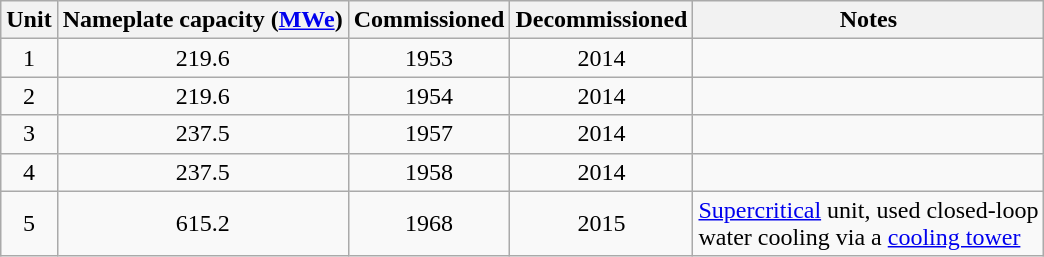<table class="wikitable" style="text-align: center;">
<tr>
<th>Unit</th>
<th>Nameplate capacity (<a href='#'>MWe</a>)</th>
<th>Commissioned</th>
<th>Decommissioned</th>
<th>Notes</th>
</tr>
<tr>
<td>1</td>
<td>219.6</td>
<td>1953</td>
<td>2014</td>
<td></td>
</tr>
<tr>
<td>2</td>
<td>219.6</td>
<td>1954</td>
<td>2014</td>
<td></td>
</tr>
<tr>
<td>3</td>
<td>237.5</td>
<td>1957</td>
<td>2014</td>
<td></td>
</tr>
<tr>
<td>4</td>
<td>237.5</td>
<td>1958</td>
<td>2014</td>
<td></td>
</tr>
<tr>
<td>5</td>
<td>615.2</td>
<td>1968</td>
<td>2015</td>
<td align="left"><a href='#'>Supercritical</a> unit, used closed-loop<br>water cooling via a <a href='#'>cooling tower</a></td>
</tr>
</table>
